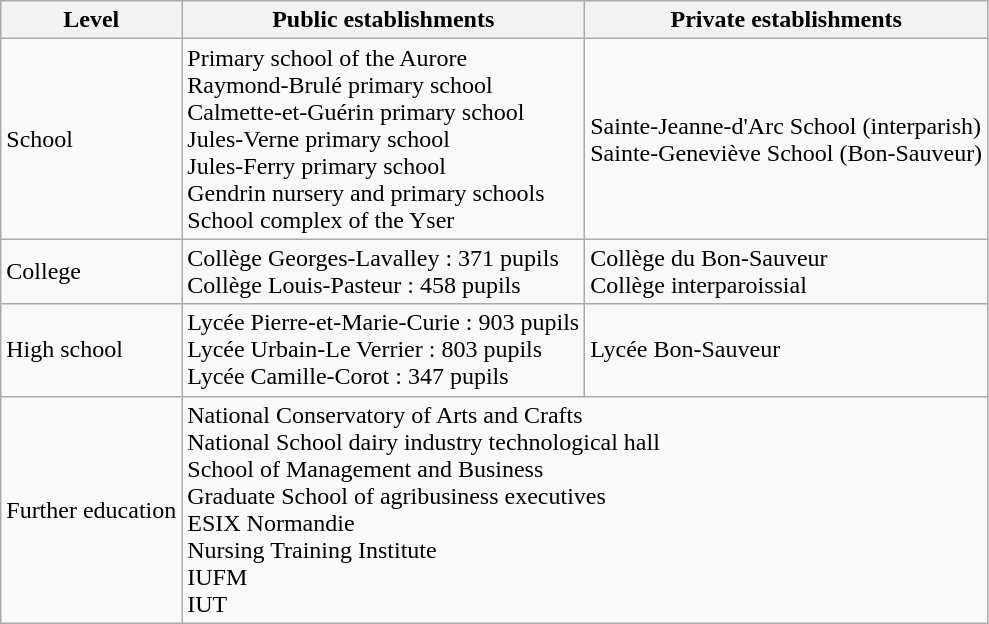<table class=wikitable>
<tr>
<th>Level</th>
<th>Public establishments</th>
<th>Private establishments</th>
</tr>
<tr>
<td>School</td>
<td>Primary school of the Aurore<br>Raymond-Brulé primary school<br>Calmette-et-Guérin primary school<br>Jules-Verne primary school<br>Jules-Ferry primary school<br>Gendrin nursery and primary schools<br>School complex of the Yser</td>
<td>Sainte-Jeanne-d'Arc School (interparish)<br>Sainte-Geneviève School (Bon-Sauveur)<br></td>
</tr>
<tr style="background:#f8f8f8;">
<td>College</td>
<td>Collège Georges-Lavalley : 371 pupils<br>Collège Louis-Pasteur : 458 pupils</td>
<td>Collège du Bon-Sauveur<br>Collège interparoissial<br></td>
</tr>
<tr>
<td>High school</td>
<td>Lycée Pierre-et-Marie-Curie : 903 pupils<br>Lycée Urbain-Le Verrier : 803 pupils<br>Lycée Camille-Corot : 347 pupils</td>
<td>Lycée Bon-Sauveur</td>
</tr>
<tr>
<td>Further education</td>
<td colspan="2">National Conservatory of Arts and Crafts<br>National School dairy industry technological hall<br>School of Management and Business<br>Graduate School of agribusiness executives<br>ESIX Normandie<br>Nursing Training Institute<br>IUFM<br>IUT</td>
</tr>
</table>
